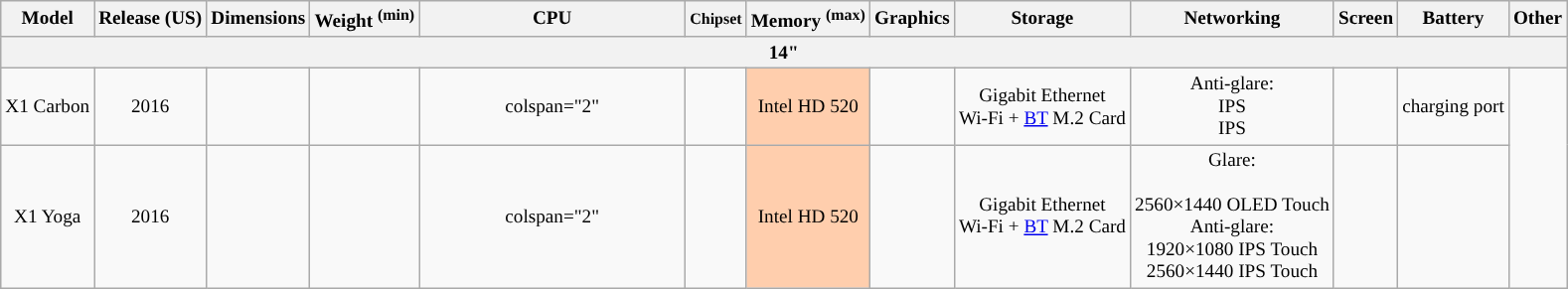<table class="wikitable" style="font-size: 80%; text-align: center; min-width: 80%;">
<tr>
<th>Model</th>
<th>Release (US)</th>
<th>Dimensions</th>
<th>Weight <sup>(min)</sup></th>
<th style="width:17%">CPU</th>
<th><small>Chipset</small></th>
<th>Memory <sup>(max)</sup></th>
<th>Graphics</th>
<th>Storage</th>
<th>Networking</th>
<th>Screen</th>
<th>Battery</th>
<th>Other</th>
</tr>
<tr>
<th colspan=13>14"</th>
</tr>
<tr>
<td>X1 Carbon </td>
<td>2016</td>
<td></td>
<td></td>
<td>colspan="2" </td>
<td></td>
<td style="background:#ffcead;">Intel HD 520</td>
<td></td>
<td> Gigabit Ethernet<br>Wi-Fi + <a href='#'>BT</a> M.2 Card<br><small></small></td>
<td style="background:">Anti-glare: <br> IPS <br> IPS</td>
<td></td>
<td> charging port</td>
</tr>
<tr>
<td>X1 Yoga</td>
<td>2016</td>
<td></td>
<td></td>
<td>colspan="2" </td>
<td></td>
<td style="background:#ffcead;">Intel HD 520</td>
<td></td>
<td> Gigabit Ethernet<br>Wi-Fi + <a href='#'>BT</a> M.2 Card<br><small></small></td>
<td style="background:">Glare: <br><br>2560×1440 OLED Touch<br>Anti-glare: <br>
1920×1080 IPS Touch<br>
2560×1440 IPS Touch</td>
<td></td>
<td></td>
</tr>
</table>
